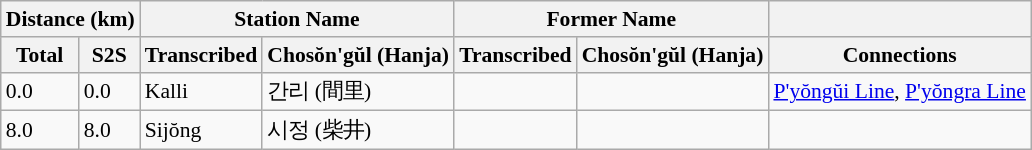<table class="wikitable" style="font-size:90%;">
<tr>
<th colspan="2">Distance (km)</th>
<th colspan="2">Station Name</th>
<th colspan="2">Former Name</th>
<th></th>
</tr>
<tr>
<th>Total</th>
<th>S2S</th>
<th>Transcribed</th>
<th>Chosŏn'gŭl (Hanja)</th>
<th>Transcribed</th>
<th>Chosŏn'gŭl (Hanja)</th>
<th>Connections</th>
</tr>
<tr>
<td>0.0</td>
<td>0.0</td>
<td>Kalli</td>
<td>간리 (間里)</td>
<td></td>
<td></td>
<td><a href='#'>P'yŏngŭi Line</a>, <a href='#'>P'yŏngra Line</a></td>
</tr>
<tr>
<td>8.0</td>
<td>8.0</td>
<td>Sijŏng</td>
<td>시정 (柴井)</td>
<td></td>
<td></td>
<td></td>
</tr>
</table>
